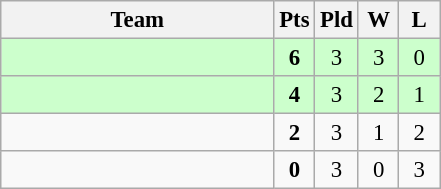<table class=wikitable style="text-align:center; font-size:95%">
<tr>
<th width=175>Team</th>
<th width=20>Pts</th>
<th width=20>Pld</th>
<th width=20>W</th>
<th width=20>L</th>
</tr>
<tr bgcolor=ccffcc>
<td style="text-align:left"></td>
<td><strong>6</strong></td>
<td>3</td>
<td>3</td>
<td>0</td>
</tr>
<tr bgcolor=ccffcc>
<td style="text-align:left"></td>
<td><strong>4</strong></td>
<td>3</td>
<td>2</td>
<td>1</td>
</tr>
<tr>
<td style="text-align:left"></td>
<td><strong>2</strong></td>
<td>3</td>
<td>1</td>
<td>2</td>
</tr>
<tr>
<td style="text-align:left"></td>
<td><strong>0</strong></td>
<td>3</td>
<td>0</td>
<td>3</td>
</tr>
</table>
